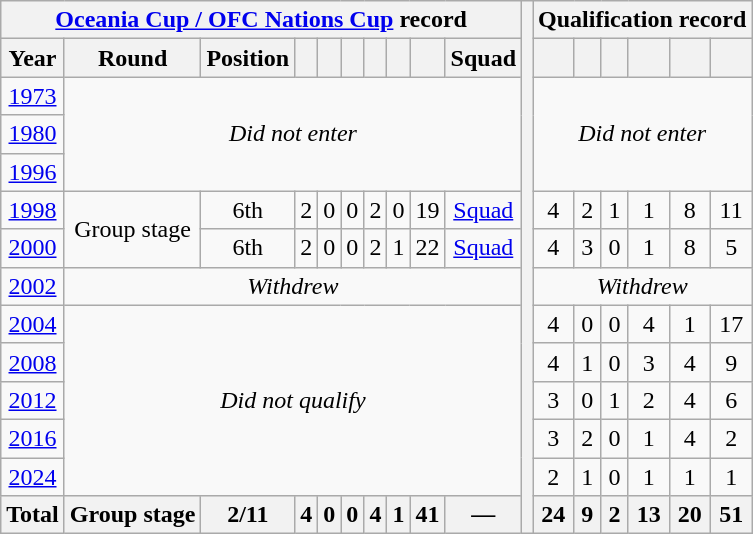<table class="wikitable" style="text-align: center;">
<tr>
<th colspan=10><a href='#'>Oceania Cup / OFC Nations Cup</a> record</th>
<th rowspan=39></th>
<th colspan=6>Qualification record</th>
</tr>
<tr>
<th>Year</th>
<th>Round</th>
<th>Position</th>
<th></th>
<th></th>
<th></th>
<th></th>
<th></th>
<th></th>
<th>Squad</th>
<th></th>
<th></th>
<th></th>
<th></th>
<th></th>
<th></th>
</tr>
<tr>
<td> <a href='#'>1973</a></td>
<td colspan=9 rowspan=3><em>Did not enter</em></td>
<td colspan=6 rowspan=3><em>Did not enter</em></td>
</tr>
<tr>
<td> <a href='#'>1980</a></td>
</tr>
<tr>
<td> <a href='#'>1996</a></td>
</tr>
<tr>
<td> <a href='#'>1998</a></td>
<td rowspan=2>Group stage</td>
<td>6th</td>
<td>2</td>
<td>0</td>
<td>0</td>
<td>2</td>
<td>0</td>
<td>19</td>
<td><a href='#'>Squad</a></td>
<td>4</td>
<td>2</td>
<td>1</td>
<td>1</td>
<td>8</td>
<td>11</td>
</tr>
<tr>
<td> <a href='#'>2000</a></td>
<td>6th</td>
<td>2</td>
<td>0</td>
<td>0</td>
<td>2</td>
<td>1</td>
<td>22</td>
<td><a href='#'>Squad</a></td>
<td>4</td>
<td>3</td>
<td>0</td>
<td>1</td>
<td>8</td>
<td>5</td>
</tr>
<tr>
<td> <a href='#'>2002</a></td>
<td colspan=9><em>Withdrew</em></td>
<td colspan=6><em>Withdrew</em></td>
</tr>
<tr>
<td> <a href='#'>2004</a></td>
<td colspan=9 rowspan=5><em>Did not qualify</em></td>
<td>4</td>
<td>0</td>
<td>0</td>
<td>4</td>
<td>1</td>
<td>17</td>
</tr>
<tr>
<td> <a href='#'>2008</a></td>
<td>4</td>
<td>1</td>
<td>0</td>
<td>3</td>
<td>4</td>
<td>9</td>
</tr>
<tr>
<td> <a href='#'>2012</a></td>
<td>3</td>
<td>0</td>
<td>1</td>
<td>2</td>
<td>4</td>
<td>6</td>
</tr>
<tr>
<td> <a href='#'>2016</a></td>
<td>3</td>
<td>2</td>
<td>0</td>
<td>1</td>
<td>4</td>
<td>2</td>
</tr>
<tr>
<td>  <a href='#'>2024</a></td>
<td>2</td>
<td>1</td>
<td>0</td>
<td>1</td>
<td>1</td>
<td>1</td>
</tr>
<tr>
<th><strong>Total</strong></th>
<th><strong>Group stage</strong></th>
<th><strong>2/11</strong></th>
<th><strong>4</strong></th>
<th><strong>0</strong></th>
<th><strong>0</strong></th>
<th><strong>4</strong></th>
<th><strong>1</strong></th>
<th><strong>41</strong></th>
<th>—</th>
<th>24</th>
<th>9</th>
<th>2</th>
<th>13</th>
<th>20</th>
<th>51</th>
</tr>
</table>
